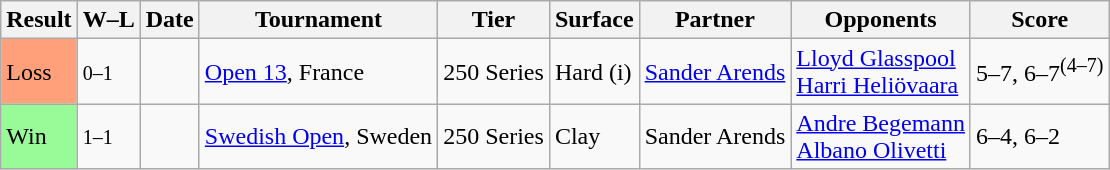<table class="sortable wikitable">
<tr>
<th>Result</th>
<th class="unsortable">W–L</th>
<th>Date</th>
<th>Tournament</th>
<th>Tier</th>
<th>Surface</th>
<th>Partner</th>
<th>Opponents</th>
<th class="unsortable">Score</th>
</tr>
<tr>
<td bgcolor=FFA07A>Loss</td>
<td><small>0–1</small></td>
<td><a href='#'></a></td>
<td><a href='#'>Open 13</a>, France</td>
<td>250 Series</td>
<td>Hard (i)</td>
<td> <a href='#'>Sander Arends</a></td>
<td> <a href='#'>Lloyd Glasspool</a><br> <a href='#'>Harri Heliövaara</a></td>
<td>5–7, 6–7<sup>(4–7)</sup></td>
</tr>
<tr>
<td bgcolor=98fb98>Win</td>
<td><small>1–1</small></td>
<td><a href='#'></a></td>
<td><a href='#'>Swedish Open</a>, Sweden</td>
<td>250 Series</td>
<td>Clay</td>
<td> Sander Arends</td>
<td> <a href='#'>Andre Begemann</a><br> <a href='#'>Albano Olivetti</a></td>
<td>6–4, 6–2</td>
</tr>
</table>
